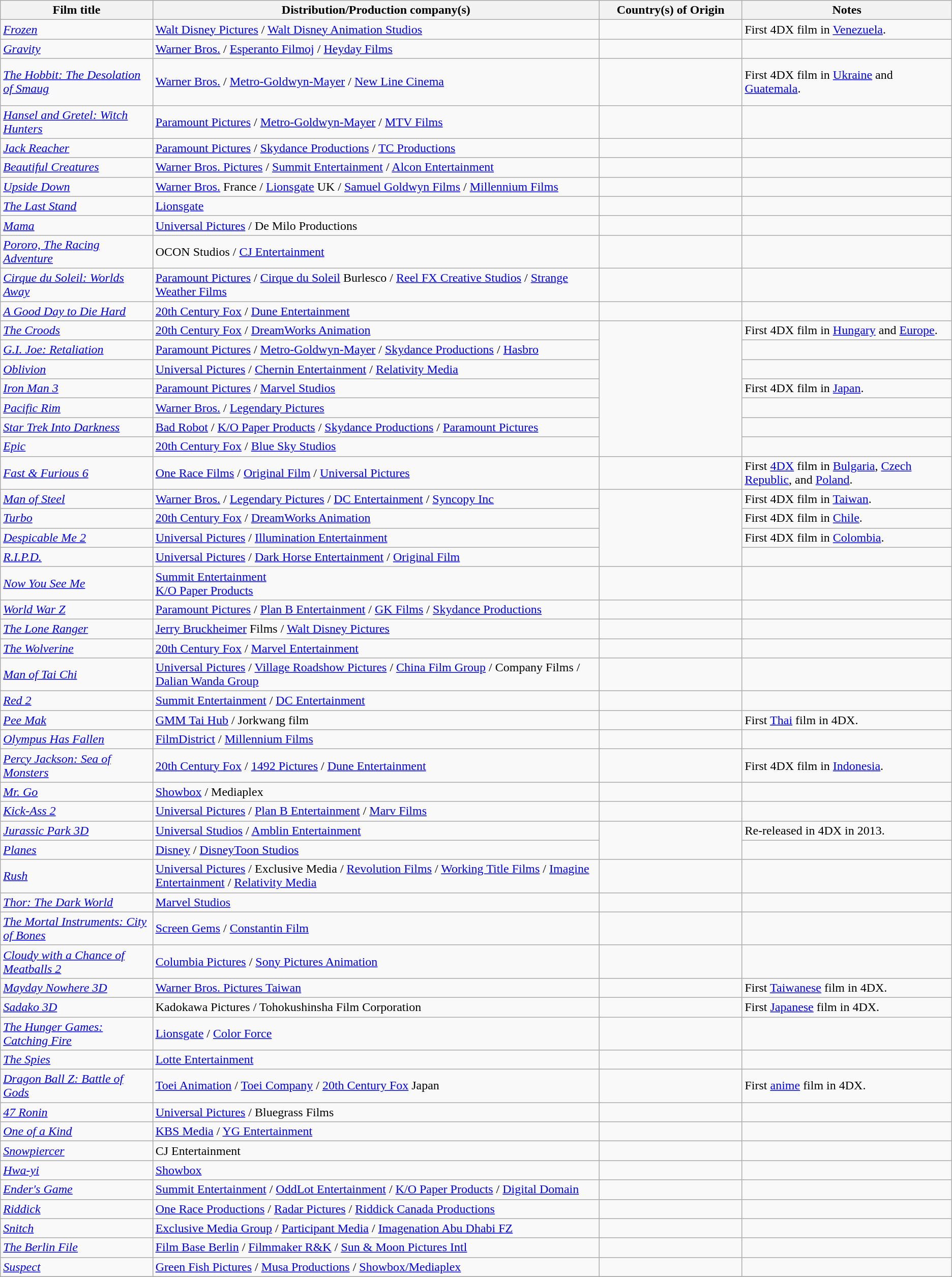<table class="wikitable sortable">
<tr>
<th>Film title</th>
<th>Distribution/Production company(s)</th>
<th width=15%>Country(s) of Origin</th>
<th>Notes</th>
</tr>
<tr>
<td><em><a href='#'>Frozen</a></em></td>
<td><a href='#'>Walt Disney Pictures</a> / <a href='#'>Walt Disney Animation Studios</a></td>
<td></td>
<td>First 4DX film in <a href='#'>Venezuela</a>.</td>
</tr>
<tr>
<td><em><a href='#'>Gravity</a></em></td>
<td><a href='#'>Warner Bros.</a> / <a href='#'>Esperanto Filmoj</a> / <a href='#'>Heyday Films</a></td>
<td><br></td>
<td></td>
</tr>
<tr>
<td><em><a href='#'>The Hobbit: The Desolation of Smaug</a></em></td>
<td><a href='#'>Warner Bros.</a> / <a href='#'>Metro-Goldwyn-Mayer</a> / <a href='#'>New Line Cinema</a></td>
<td><br><br><br></td>
<td>First 4DX film in <a href='#'>Ukraine</a> and <a href='#'>Guatemala</a>.</td>
</tr>
<tr>
<td><em><a href='#'>Hansel and Gretel: Witch Hunters</a></em></td>
<td><a href='#'>Paramount Pictures</a> / <a href='#'>Metro-Goldwyn-Mayer</a> / <a href='#'>MTV Films</a></td>
<td><br></td>
<td></td>
</tr>
<tr>
<td><em><a href='#'>Jack Reacher</a></em></td>
<td><a href='#'>Paramount Pictures</a> / <a href='#'>Skydance Productions</a> / <a href='#'>TC Productions</a></td>
<td></td>
<td></td>
</tr>
<tr>
<td><em><a href='#'>Beautiful Creatures</a></em></td>
<td><a href='#'>Warner Bros. Pictures</a> / <a href='#'>Summit Entertainment</a> / <a href='#'>Alcon Entertainment</a></td>
<td></td>
<td></td>
</tr>
<tr>
<td><em><a href='#'>Upside Down</a></em></td>
<td><a href='#'>Warner Bros.</a> France / <a href='#'>Lionsgate</a> UK / <a href='#'>Samuel Goldwyn Films</a> / <a href='#'>Millennium Films</a></td>
<td><br></td>
<td></td>
</tr>
<tr>
<td><em><a href='#'>The Last Stand</a></em></td>
<td><a href='#'>Lionsgate</a></td>
<td></td>
<td></td>
</tr>
<tr>
<td><em><a href='#'>Mama</a></em></td>
<td><a href='#'>Universal Pictures</a> / De Milo Productions</td>
<td><br></td>
<td></td>
</tr>
<tr>
<td><em><a href='#'>Pororo, The Racing Adventure</a></em></td>
<td>OCON Studios / <a href='#'>CJ Entertainment</a></td>
<td></td>
<td></td>
</tr>
<tr>
<td><em><a href='#'>Cirque du Soleil: Worlds Away</a></em></td>
<td><a href='#'>Paramount Pictures</a> / <a href='#'>Cirque du Soleil</a> Burlesco / <a href='#'>Reel FX Creative Studios</a> / <a href='#'>Strange Weather Films</a></td>
<td></td>
<td></td>
</tr>
<tr>
<td><em><a href='#'>A Good Day to Die Hard</a></em></td>
<td><a href='#'>20th Century Fox</a> / <a href='#'>Dune Entertainment</a></td>
<td><br></td>
<td></td>
</tr>
<tr>
<td><em><a href='#'>The Croods</a></em></td>
<td><a href='#'>20th Century Fox</a> / <a href='#'>DreamWorks Animation</a></td>
<td rowspan="7"></td>
<td>First 4DX film in <a href='#'>Hungary</a> and <a href='#'>Europe</a>.</td>
</tr>
<tr>
<td><em><a href='#'>G.I. Joe: Retaliation</a></em></td>
<td><a href='#'>Paramount Pictures</a> / <a href='#'>Metro-Goldwyn-Mayer</a> / <a href='#'>Skydance Productions</a> / <a href='#'>Hasbro</a></td>
<td></td>
</tr>
<tr>
<td><em><a href='#'>Oblivion</a></em></td>
<td><a href='#'>Universal Pictures</a> / <a href='#'>Chernin Entertainment</a> / <a href='#'>Relativity Media</a></td>
<td></td>
</tr>
<tr>
<td><em><a href='#'>Iron Man 3</a></em></td>
<td><a href='#'>Paramount Pictures</a> / <a href='#'>Marvel Studios</a></td>
<td>First 4DX film in <a href='#'>Japan</a>.</td>
</tr>
<tr>
<td><em><a href='#'>Pacific Rim</a></em></td>
<td><a href='#'>Warner Bros.</a> / <a href='#'>Legendary Pictures</a></td>
<td></td>
</tr>
<tr>
<td><em><a href='#'>Star Trek Into Darkness</a></em></td>
<td><a href='#'>Bad Robot</a> / <a href='#'>K/O Paper Products</a> / <a href='#'>Skydance Productions</a> / <a href='#'>Paramount Pictures</a></td>
<td></td>
</tr>
<tr>
<td><em><a href='#'>Epic</a></em></td>
<td><a href='#'>20th Century Fox</a> / <a href='#'>Blue Sky Studios</a></td>
<td></td>
</tr>
<tr>
<td><em><a href='#'>Fast & Furious 6</a></em></td>
<td><a href='#'>One Race Films</a> / <a href='#'>Original Film</a> / <a href='#'>Universal Pictures</a></td>
<td><br></td>
<td>First <a href='#'>4DX</a> film in <a href='#'>Bulgaria</a>, <a href='#'>Czech Republic</a>, and <a href='#'>Poland</a>.</td>
</tr>
<tr>
<td><em><a href='#'>Man of Steel</a></em></td>
<td><a href='#'>Warner Bros.</a> / <a href='#'>Legendary Pictures</a> / <a href='#'>DC Entertainment</a> / <a href='#'>Syncopy Inc</a></td>
<td rowspan="4"></td>
<td>First 4DX film in <a href='#'>Taiwan</a>.</td>
</tr>
<tr>
<td><em><a href='#'>Turbo</a></em></td>
<td><a href='#'>20th Century Fox</a> / <a href='#'>DreamWorks Animation</a></td>
<td>First 4DX film in <a href='#'>Chile</a>.</td>
</tr>
<tr>
<td><em><a href='#'>Despicable Me 2</a></em></td>
<td><a href='#'>Universal Pictures</a> / <a href='#'>Illumination Entertainment</a></td>
<td>First 4DX film in <a href='#'>Colombia</a>.</td>
</tr>
<tr>
<td><em><a href='#'>R.I.P.D.</a></em></td>
<td><a href='#'>Universal Pictures</a> / <a href='#'>Dark Horse Entertainment</a> / <a href='#'>Original Film</a></td>
<td></td>
</tr>
<tr>
<td><em><a href='#'>Now You See Me</a></em></td>
<td><a href='#'>Summit Entertainment</a><br><a href='#'>K/O Paper Products</a></td>
<td><br></td>
<td></td>
</tr>
<tr>
<td><em><a href='#'>World War Z</a></em></td>
<td><a href='#'>Paramount Pictures</a> / <a href='#'>Plan B Entertainment</a> / <a href='#'>GK Films</a> / <a href='#'>Skydance Productions</a></td>
<td><br></td>
<td></td>
</tr>
<tr>
<td><em><a href='#'>The Lone Ranger</a></em></td>
<td><a href='#'>Jerry Bruckheimer</a> Films / <a href='#'>Walt Disney Pictures</a></td>
<td></td>
<td></td>
</tr>
<tr>
<td><em><a href='#'>The Wolverine</a></em></td>
<td><a href='#'>20th Century Fox</a> / <a href='#'>Marvel Entertainment</a></td>
<td><br></td>
<td></td>
</tr>
<tr>
<td><em><a href='#'>Man of Tai Chi</a></em></td>
<td><a href='#'>Universal Pictures</a> / <a href='#'>Village Roadshow Pictures</a> / <a href='#'>China Film Group</a> / Company Films / <a href='#'>Dalian Wanda Group</a></td>
<td></td>
<td></td>
</tr>
<tr>
<td><em><a href='#'>Red 2</a></em></td>
<td><a href='#'>Summit Entertainment</a> / <a href='#'>DC Entertainment</a></td>
<td></td>
<td></td>
</tr>
<tr>
<td><em><a href='#'>Pee Mak</a></em></td>
<td><a href='#'>GMM Tai Hub</a> / Jorkwang film</td>
<td></td>
<td>First <a href='#'>Thai</a> film in 4DX.</td>
</tr>
<tr>
<td><em><a href='#'>Olympus Has Fallen</a></em></td>
<td><a href='#'>FilmDistrict</a> / <a href='#'>Millennium Films</a></td>
<td></td>
<td></td>
</tr>
<tr>
<td><em><a href='#'>Percy Jackson: Sea of Monsters</a></em></td>
<td><a href='#'>20th Century Fox</a> / <a href='#'>1492 Pictures</a> / <a href='#'>Dune Entertainment</a></td>
<td></td>
<td>First 4DX film in <a href='#'>Indonesia</a>.</td>
</tr>
<tr>
<td><em><a href='#'>Mr. Go</a></em></td>
<td><a href='#'>Showbox</a> / Mediaplex</td>
<td><br></td>
<td></td>
</tr>
<tr>
<td><em><a href='#'>Kick-Ass 2</a></em></td>
<td><a href='#'>Universal Pictures</a> / <a href='#'>Plan B Entertainment</a> / <a href='#'>Marv Films</a></td>
<td><br></td>
<td></td>
</tr>
<tr>
<td><em><a href='#'>Jurassic Park 3D</a></em></td>
<td><a href='#'>Universal Studios</a> / <a href='#'>Amblin Entertainment</a></td>
<td rowspan="2"></td>
<td>Re-released in 4DX in 2013.</td>
</tr>
<tr>
<td><em><a href='#'>Planes</a></em></td>
<td><a href='#'>Disney</a> / <a href='#'>DisneyToon Studios</a></td>
<td></td>
</tr>
<tr>
<td><em><a href='#'>Rush</a></em></td>
<td><a href='#'>Universal Pictures</a> / Exclusive Media / <a href='#'>Revolution Films</a> / <a href='#'>Working Title Films</a> / <a href='#'>Imagine Entertainment</a> / <a href='#'>Relativity Media</a></td>
<td><br></td>
<td></td>
</tr>
<tr>
<td><em><a href='#'>Thor: The Dark World</a></em></td>
<td><a href='#'>Marvel Studios</a></td>
<td></td>
<td></td>
</tr>
<tr>
<td><em><a href='#'>The Mortal Instruments: City of Bones</a></em></td>
<td><a href='#'>Screen Gems</a> / <a href='#'>Constantin Film</a></td>
<td><br><br></td>
<td></td>
</tr>
<tr>
<td><em><a href='#'>Cloudy with a Chance of Meatballs 2</a></em></td>
<td><a href='#'>Columbia Pictures</a> / <a href='#'>Sony Pictures Animation</a></td>
<td></td>
<td></td>
</tr>
<tr>
<td><em><a href='#'>Mayday Nowhere 3D</a></em></td>
<td><a href='#'>Warner Bros. Pictures Taiwan</a></td>
<td></td>
<td>First <a href='#'>Taiwanese</a> film in 4DX.</td>
</tr>
<tr>
<td><em><a href='#'>Sadako 3D</a></em></td>
<td>Kadokawa Pictures / Tohokushinsha Film Corporation</td>
<td></td>
<td>First <a href='#'>Japanese</a> film in 4DX.</td>
</tr>
<tr>
<td><em><a href='#'>The Hunger Games: Catching Fire</a></em></td>
<td><a href='#'>Lionsgate</a> / <a href='#'>Color Force</a></td>
<td></td>
<td></td>
</tr>
<tr>
<td><em><a href='#'>The Spies</a></em></td>
<td><a href='#'>Lotte Entertainment</a></td>
<td></td>
<td></td>
</tr>
<tr>
<td><em><a href='#'>Dragon Ball Z: Battle of Gods</a></em></td>
<td><a href='#'>Toei Animation</a> / <a href='#'>Toei Company</a> / <a href='#'>20th Century Fox</a> Japan</td>
<td></td>
<td>First <a href='#'>anime</a> film in 4DX.</td>
</tr>
<tr>
<td><em><a href='#'>47 Ronin</a></em></td>
<td><a href='#'>Universal Pictures</a> / Bluegrass Films</td>
<td> <br> </td>
<td></td>
</tr>
<tr>
<td><em><a href='#'>One of a Kind</a></em></td>
<td><a href='#'>KBS Media</a> / <a href='#'>YG Entertainment</a></td>
<td></td>
<td></td>
</tr>
<tr>
<td><em><a href='#'>Snowpiercer</a></em></td>
<td>CJ Entertainment</td>
<td></td>
<td></td>
</tr>
<tr>
<td><em><a href='#'>Hwa-yi</a></em></td>
<td><a href='#'>Showbox</a></td>
<td></td>
<td></td>
</tr>
<tr>
<td><em><a href='#'>Ender's Game</a></em></td>
<td><a href='#'>Summit Entertainment</a> / <a href='#'>OddLot Entertainment</a> / <a href='#'>K/O Paper Products</a> / <a href='#'>Digital Domain</a></td>
<td></td>
<td></td>
</tr>
<tr>
<td><em><a href='#'>Riddick</a></em></td>
<td><a href='#'>One Race Productions</a> / <a href='#'>Radar Pictures</a> / <a href='#'>Riddick Canada Productions</a></td>
<td><br></td>
<td></td>
</tr>
<tr>
<td><em><a href='#'>Snitch</a></em></td>
<td><a href='#'>Exclusive Media Group</a> / <a href='#'>Participant Media</a> / <a href='#'>Imagenation Abu Dhabi FZ</a></td>
<td><br></td>
<td></td>
</tr>
<tr>
<td><em><a href='#'>The Berlin File</a></em></td>
<td><a href='#'>Film Base Berlin</a> / <a href='#'>Filmmaker R&K</a> / <a href='#'>Sun & Moon Pictures Intl</a></td>
<td></td>
<td></td>
</tr>
<tr>
<td><em><a href='#'>Suspect</a></em></td>
<td><a href='#'>Green Fish Pictures</a> / <a href='#'>Musa Productions</a> / <a href='#'>Showbox/Mediaplex</a></td>
<td></td>
<td></td>
</tr>
<tr>
</tr>
</table>
